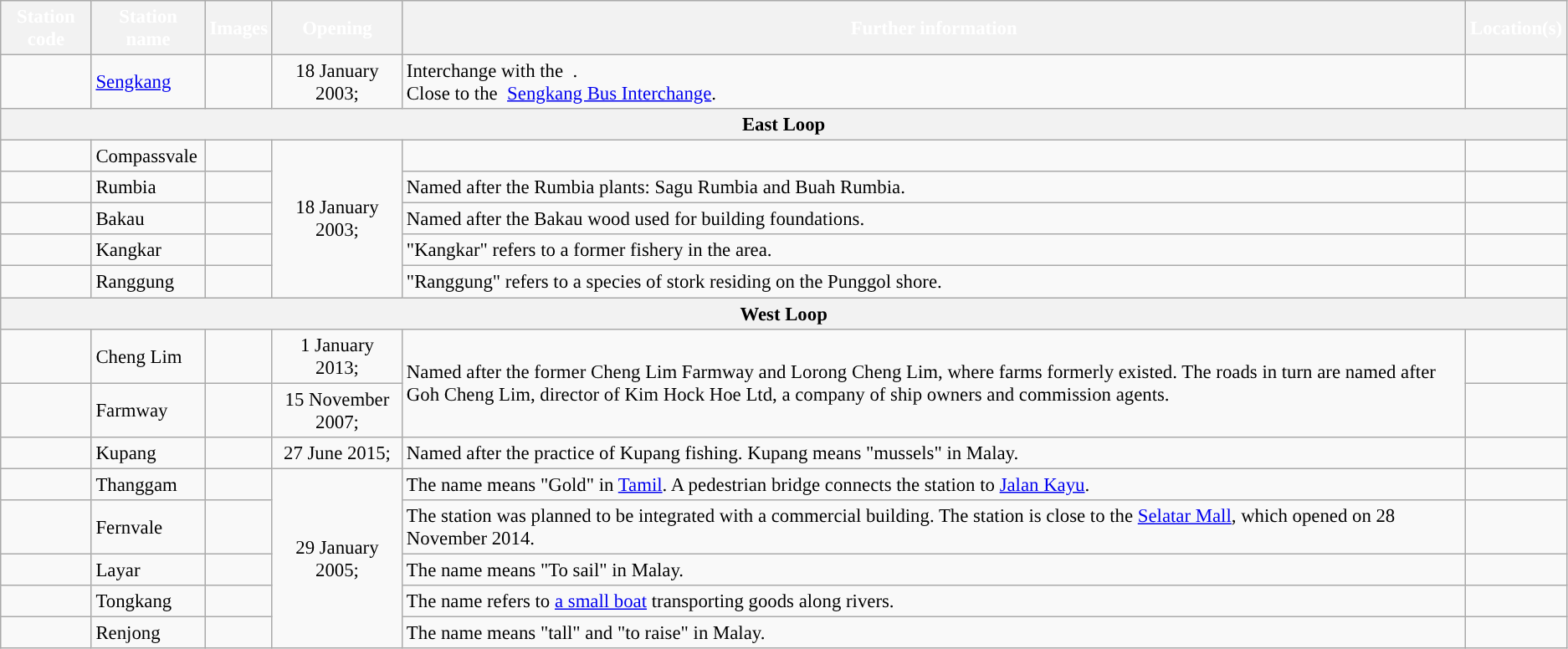<table class="wikitable" style="border-collapse: collapse; font-size: 95%">
<tr>
<th scope="col" style="color: white; background:#">Station code</th>
<th scope="col" style="color: white; background:#">Station name</th>
<th scope="col" style="color: white; background:#">Images</th>
<th scope="col" style="color: white; background:#">Opening</th>
<th scope="col" style="color: white; background:#">Further information</th>
<th scope="col" style="color: white; background:#">Location(s)</th>
</tr>
<tr>
<td></td>
<td><a href='#'>Sengkang</a></td>
<td></td>
<td align="center">18 January 2003; <br> </td>
<td>Interchange with the  .<br>Close to the  <a href='#'>Sengkang Bus Interchange</a>.</td>
<td></td>
</tr>
<tr>
<th colspan="6">East Loop</th>
</tr>
<tr>
<td></td>
<td>Compassvale</td>
<td></td>
<td rowspan="5" align="center">18 January 2003; <br> </td>
<td></td>
<td></td>
</tr>
<tr>
<td></td>
<td>Rumbia</td>
<td></td>
<td>Named after the Rumbia plants: Sagu Rumbia and Buah Rumbia.</td>
<td></td>
</tr>
<tr>
<td></td>
<td>Bakau</td>
<td></td>
<td>Named after the Bakau wood used for building foundations.</td>
<td></td>
</tr>
<tr>
<td></td>
<td>Kangkar</td>
<td></td>
<td>"Kangkar" refers to a former fishery in the area.</td>
<td></td>
</tr>
<tr>
<td></td>
<td>Ranggung</td>
<td></td>
<td>"Ranggung" refers to a species of stork residing on the Punggol shore.</td>
<td></td>
</tr>
<tr>
<th colspan="6">West Loop</th>
</tr>
<tr>
<td></td>
<td>Cheng Lim</td>
<td></td>
<td align="center">1 January 2013; <br> </td>
<td rowspan="2">Named after the former Cheng Lim Farmway and Lorong Cheng Lim, where farms formerly existed. The roads in turn are named after Goh Cheng Lim, director of Kim Hock Hoe Ltd, a company of ship owners and commission agents.</td>
<td></td>
</tr>
<tr>
<td></td>
<td>Farmway</td>
<td></td>
<td align=center>15 November 2007; <br> </td>
<td></td>
</tr>
<tr>
<td></td>
<td>Kupang</td>
<td></td>
<td align=center>27 June 2015; <br> </td>
<td>Named after the practice of Kupang fishing. Kupang means "mussels" in Malay.</td>
<td></td>
</tr>
<tr>
<td></td>
<td>Thanggam</td>
<td></td>
<td rowspan="5" align=center>29 January 2005; <br> </td>
<td>The name means "Gold" in <a href='#'>Tamil</a>. A pedestrian bridge connects the station to <a href='#'>Jalan Kayu</a>.</td>
<td></td>
</tr>
<tr>
<td></td>
<td>Fernvale</td>
<td></td>
<td>The station was planned to be integrated with a commercial building. The station is close to the <a href='#'>Selatar Mall</a>, which opened on 28 November 2014.</td>
<td></td>
</tr>
<tr>
<td></td>
<td>Layar</td>
<td></td>
<td>The name means "To sail" in Malay.</td>
<td></td>
</tr>
<tr>
<td></td>
<td>Tongkang</td>
<td></td>
<td>The name refers to <a href='#'>a small boat</a> transporting goods along rivers.</td>
<td></td>
</tr>
<tr>
<td></td>
<td>Renjong</td>
<td></td>
<td>The name means "tall" and "to raise" in Malay.</td>
<td></td>
</tr>
</table>
